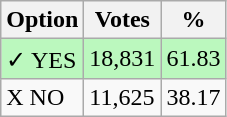<table class="wikitable">
<tr>
<th>Option</th>
<th>Votes</th>
<th>%</th>
</tr>
<tr>
<td style=background:#bbf8be>✓ YES</td>
<td style=background:#bbf8be>18,831</td>
<td style=background:#bbf8be>61.83</td>
</tr>
<tr>
<td>X NO</td>
<td>11,625</td>
<td>38.17</td>
</tr>
</table>
